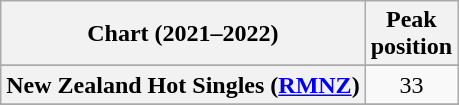<table class="wikitable sortable plainrowheaders" style="text-align:center">
<tr>
<th scope="col">Chart (2021–2022)</th>
<th scope="col">Peak<br>position</th>
</tr>
<tr>
</tr>
<tr>
</tr>
<tr>
</tr>
<tr>
<th scope="row">New Zealand Hot Singles (<a href='#'>RMNZ</a>)</th>
<td>33</td>
</tr>
<tr>
</tr>
<tr>
</tr>
<tr>
</tr>
<tr>
</tr>
<tr>
</tr>
<tr>
</tr>
<tr>
</tr>
</table>
